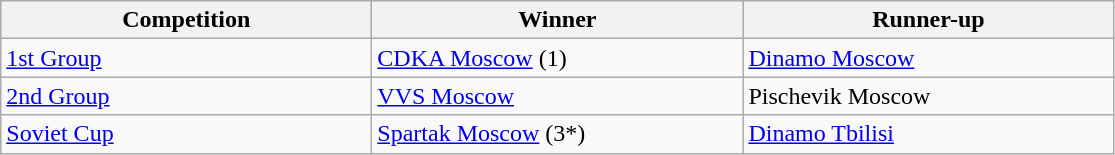<table class="wikitable">
<tr>
<th style="width:15em">Competition</th>
<th style="width:15em">Winner</th>
<th style="width:15em">Runner-up</th>
</tr>
<tr>
<td><a href='#'>1st Group</a></td>
<td><a href='#'>CDKA Moscow</a> (1)</td>
<td><a href='#'>Dinamo Moscow</a></td>
</tr>
<tr>
<td><a href='#'>2nd Group</a></td>
<td><a href='#'>VVS Moscow</a></td>
<td>Pischevik Moscow</td>
</tr>
<tr>
<td><a href='#'>Soviet Cup</a></td>
<td><a href='#'>Spartak Moscow</a> (3*)</td>
<td><a href='#'>Dinamo Tbilisi</a></td>
</tr>
</table>
